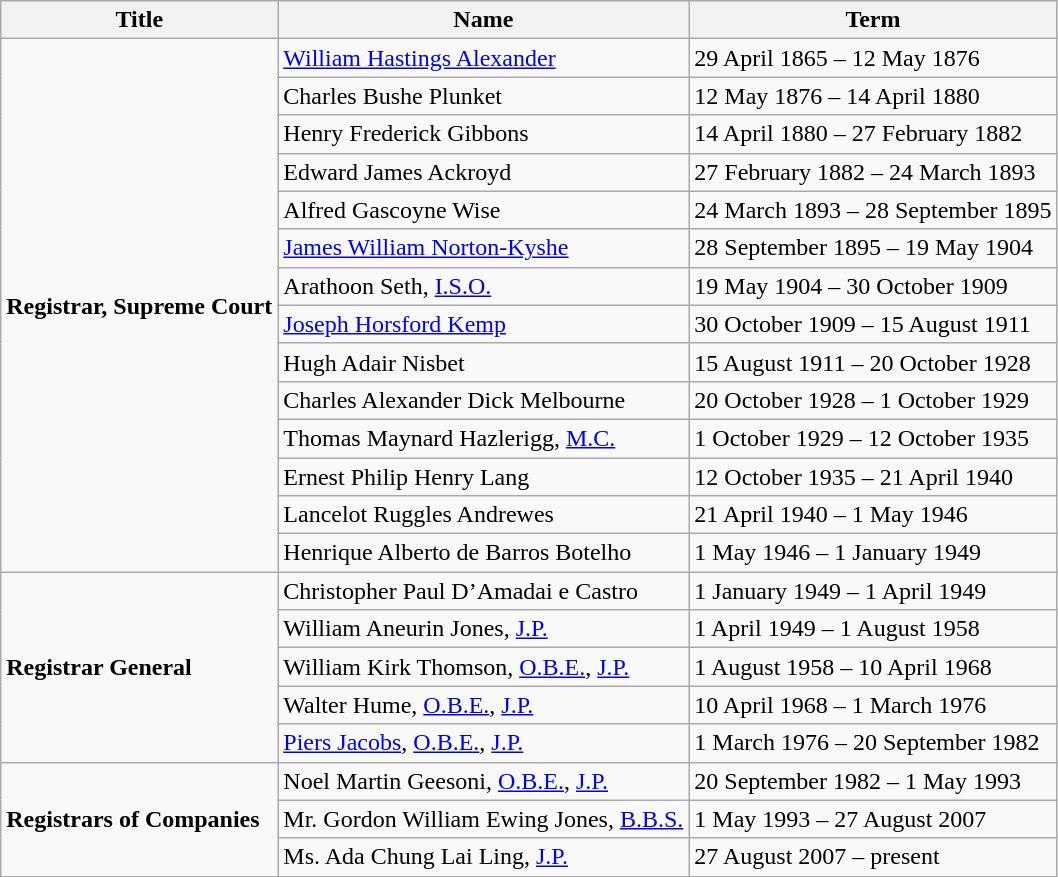<table class="wikitable">
<tr>
<th>Title</th>
<th>Name</th>
<th>Term</th>
</tr>
<tr>
<td rowspan="15"><strong>Registrar, Supreme Court</strong></td>
<td><a href='#'>William Hastings Alexander</a></td>
<td>29 April 1865 – 12 May 1876</td>
</tr>
<tr>
<td>Charles Bushe Plunket</td>
<td>12 May 1876 – 14 April 1880</td>
</tr>
<tr>
<td>Henry Frederick Gibbons</td>
<td>14 April 1880 – 27 February 1882</td>
</tr>
<tr>
<td>Edward James Ackroyd</td>
<td>27 February 1882 – 24 March 1893</td>
</tr>
<tr>
<td>Alfred Gascoyne Wise</td>
<td>24 March 1893 – 28 September 1895</td>
</tr>
<tr>
<td><a href='#'>James William Norton-Kyshe</a></td>
<td>28 September 1895 – 19 May 1904</td>
</tr>
<tr>
<td>Arathoon Seth, <a href='#'>I.S.O.</a></td>
<td>19 May 1904 – 30 October 1909</td>
</tr>
<tr>
<td><a href='#'>Joseph Horsford Kemp</a></td>
<td>30 October 1909 – 15 August 1911</td>
</tr>
<tr>
<td>Hugh Adair Nisbet</td>
<td>15 August 1911 – 20 October 1928</td>
</tr>
<tr>
<td>Charles Alexander Dick Melbourne</td>
<td>20 October 1928 – 1 October 1929</td>
</tr>
<tr>
<td>Thomas Maynard Hazlerigg, <a href='#'>M.C.</a></td>
<td>1 October 1929 – 12 October 1935</td>
</tr>
<tr>
<td>Ernest Philip Henry Lang</td>
<td>12 October 1935 – 21 April 1940</td>
</tr>
<tr>
<td>Lancelot Ruggles Andrewes</td>
<td>21 April 1940 – 1 May 1946</td>
</tr>
<tr>
<td>Henrique Alberto de Barros Botelho</td>
<td>1 May 1946 – 1 January 1949</td>
</tr>
<tr>
<td rowspan="2">Christopher Paul D’Amadai e Castro</td>
<td rowspan="2">1 January 1949 – 1 April 1949</td>
</tr>
<tr>
<td rowspan="6"><strong>Registrar General</strong></td>
</tr>
<tr>
<td>William Aneurin Jones, <a href='#'>J.P.</a></td>
<td>1 April 1949 – 1 August 1958</td>
</tr>
<tr>
<td>William Kirk Thomson, <a href='#'>O.B.E.</a>, <a href='#'>J.P.</a></td>
<td>1 August 1958 – 10 April 1968</td>
</tr>
<tr>
<td>Walter Hume, <a href='#'>O.B.E.</a>, <a href='#'>J.P.</a></td>
<td>10 April 1968 – 1 March 1976</td>
</tr>
<tr>
<td><a href='#'>Piers Jacobs</a>, <a href='#'>O.B.E.</a>, <a href='#'>J.P.</a></td>
<td>1 March 1976 – 20 September 1982</td>
</tr>
<tr>
<td rowspan="2">Noel Martin Geesoni, <a href='#'>O.B.E.</a>, <a href='#'>J.P.</a></td>
<td rowspan="2">20 September 1982 – 1 May 1993</td>
</tr>
<tr>
<td rowspan="3"><strong>Registrars of Companies</strong></td>
</tr>
<tr>
<td>Mr. Gordon William Ewing Jones, <a href='#'>B.B.S.</a></td>
<td>1 May 1993 – 27 August 2007</td>
</tr>
<tr>
<td>Ms. Ada Chung Lai Ling, <a href='#'>J.P.</a></td>
<td>27 August 2007 – present</td>
</tr>
</table>
